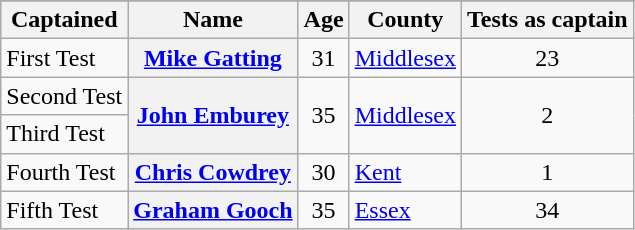<table class="wikitable plainrowheaders">
<tr>
</tr>
<tr>
<th scope=col>Captained</th>
<th scope=col>Name</th>
<th scope=col>Age</th>
<th scope=col>County</th>
<th scope=col>Tests as captain</th>
</tr>
<tr>
<td>First Test</td>
<th scope=row><a href='#'>Mike Gatting</a></th>
<td align=center>31</td>
<td><a href='#'>Middlesex</a></td>
<td align=center>23</td>
</tr>
<tr>
<td>Second Test</td>
<th scope=row rowspan=2><a href='#'>John Emburey</a></th>
<td rowspan="2" style="text-align:center;">35</td>
<td rowspan=2><a href='#'>Middlesex</a></td>
<td rowspan="2" style="text-align:center;">2</td>
</tr>
<tr>
<td>Third Test</td>
</tr>
<tr>
<td>Fourth Test</td>
<th scope=row><a href='#'>Chris Cowdrey</a></th>
<td align=center>30</td>
<td><a href='#'>Kent</a></td>
<td align=center>1</td>
</tr>
<tr>
<td>Fifth Test</td>
<th scope=row><a href='#'>Graham Gooch</a></th>
<td align=center>35</td>
<td><a href='#'>Essex</a></td>
<td align=center>34</td>
</tr>
</table>
